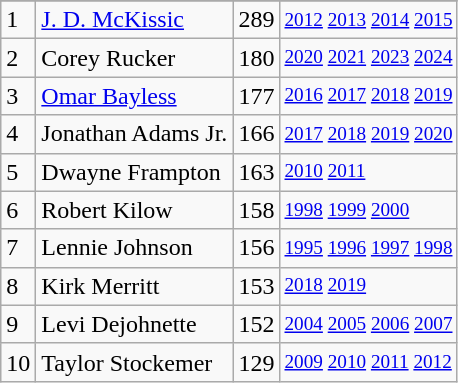<table class="wikitable">
<tr>
</tr>
<tr>
<td>1</td>
<td><a href='#'>J. D. McKissic</a></td>
<td>289</td>
<td style="font-size:80%;"><a href='#'>2012</a> <a href='#'>2013</a> <a href='#'>2014</a> <a href='#'>2015</a></td>
</tr>
<tr>
<td>2</td>
<td>Corey Rucker</td>
<td>180</td>
<td style="font-size:80%;"><a href='#'>2020</a> <a href='#'>2021</a> <a href='#'>2023</a> <a href='#'>2024</a></td>
</tr>
<tr>
<td>3</td>
<td><a href='#'>Omar Bayless</a></td>
<td>177</td>
<td style="font-size:80%;"><a href='#'>2016</a> <a href='#'>2017</a> <a href='#'>2018</a> <a href='#'>2019</a></td>
</tr>
<tr>
<td>4</td>
<td>Jonathan Adams Jr.</td>
<td>166</td>
<td style="font-size:80%;"><a href='#'>2017</a> <a href='#'>2018</a> <a href='#'>2019</a> <a href='#'>2020</a></td>
</tr>
<tr>
<td>5</td>
<td>Dwayne Frampton</td>
<td>163</td>
<td style="font-size:80%;"><a href='#'>2010</a> <a href='#'>2011</a></td>
</tr>
<tr>
<td>6</td>
<td>Robert Kilow</td>
<td>158</td>
<td style="font-size:80%;"><a href='#'>1998</a> <a href='#'>1999</a> <a href='#'>2000</a></td>
</tr>
<tr>
<td>7</td>
<td>Lennie Johnson</td>
<td>156</td>
<td style="font-size:80%;"><a href='#'>1995</a> <a href='#'>1996</a> <a href='#'>1997</a> <a href='#'>1998</a></td>
</tr>
<tr>
<td>8</td>
<td>Kirk Merritt</td>
<td>153</td>
<td style="font-size:80%;"><a href='#'>2018</a> <a href='#'>2019</a></td>
</tr>
<tr>
<td>9</td>
<td>Levi Dejohnette</td>
<td>152</td>
<td style="font-size:80%;"><a href='#'>2004</a> <a href='#'>2005</a> <a href='#'>2006</a> <a href='#'>2007</a></td>
</tr>
<tr>
<td>10</td>
<td>Taylor Stockemer</td>
<td>129</td>
<td style="font-size:80%;"><a href='#'>2009</a> <a href='#'>2010</a> <a href='#'>2011</a> <a href='#'>2012</a></td>
</tr>
</table>
